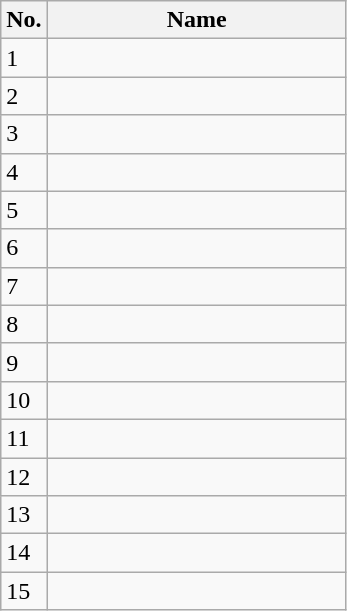<table class=wikitable sortable style=font-size:100%; text-align:center;>
<tr>
<th>No.</th>
<th style=width:12em>Name</th>
</tr>
<tr>
<td>1</td>
<td align=left></td>
</tr>
<tr>
<td>2</td>
<td align=left></td>
</tr>
<tr>
<td>3</td>
<td align=left></td>
</tr>
<tr>
<td>4</td>
<td align=left></td>
</tr>
<tr>
<td>5</td>
<td align=left></td>
</tr>
<tr>
<td>6</td>
<td align=left></td>
</tr>
<tr>
<td>7</td>
<td align=left></td>
</tr>
<tr>
<td>8</td>
<td align=left></td>
</tr>
<tr>
<td>9</td>
<td align=left></td>
</tr>
<tr>
<td>10</td>
<td align=left></td>
</tr>
<tr>
<td>11</td>
<td align=left></td>
</tr>
<tr>
<td>12</td>
<td align=left></td>
</tr>
<tr>
<td>13</td>
<td align=left></td>
</tr>
<tr>
<td>14</td>
<td align=left></td>
</tr>
<tr>
<td>15</td>
<td align=left></td>
</tr>
</table>
